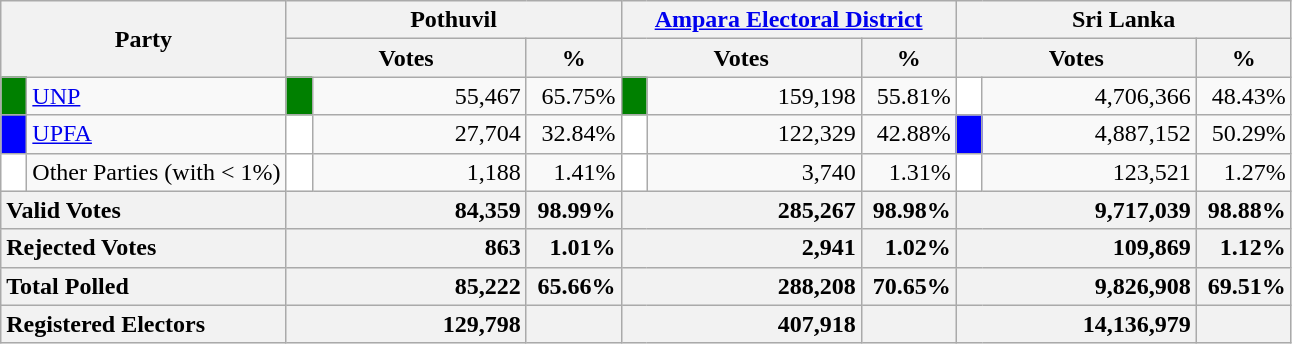<table class="wikitable">
<tr>
<th colspan="2" width="144px"rowspan="2">Party</th>
<th colspan="3" width="216px">Pothuvil</th>
<th colspan="3" width="216px"><a href='#'>Ampara Electoral District</a></th>
<th colspan="3" width="216px">Sri Lanka</th>
</tr>
<tr>
<th colspan="2" width="144px">Votes</th>
<th>%</th>
<th colspan="2" width="144px">Votes</th>
<th>%</th>
<th colspan="2" width="144px">Votes</th>
<th>%</th>
</tr>
<tr>
<td style="background-color:green;" width="10px"></td>
<td style="text-align:left;"><a href='#'>UNP</a></td>
<td style="background-color:green;" width="10px"></td>
<td style="text-align:right;">55,467</td>
<td style="text-align:right;">65.75%</td>
<td style="background-color:green;" width="10px"></td>
<td style="text-align:right;">159,198</td>
<td style="text-align:right;">55.81%</td>
<td style="background-color:white;" width="10px"></td>
<td style="text-align:right;">4,706,366</td>
<td style="text-align:right;">48.43%</td>
</tr>
<tr>
<td style="background-color:blue;" width="10px"></td>
<td style="text-align:left;"><a href='#'>UPFA</a></td>
<td style="background-color:white;" width="10px"></td>
<td style="text-align:right;">27,704</td>
<td style="text-align:right;">32.84%</td>
<td style="background-color:white;" width="10px"></td>
<td style="text-align:right;">122,329</td>
<td style="text-align:right;">42.88%</td>
<td style="background-color:blue;" width="10px"></td>
<td style="text-align:right;">4,887,152</td>
<td style="text-align:right;">50.29%</td>
</tr>
<tr>
<td style="background-color:white;" width="10px"></td>
<td style="text-align:left;">Other Parties (with < 1%)</td>
<td style="background-color:white;" width="10px"></td>
<td style="text-align:right;">1,188</td>
<td style="text-align:right;">1.41%</td>
<td style="background-color:white;" width="10px"></td>
<td style="text-align:right;">3,740</td>
<td style="text-align:right;">1.31%</td>
<td style="background-color:white;" width="10px"></td>
<td style="text-align:right;">123,521</td>
<td style="text-align:right;">1.27%</td>
</tr>
<tr>
<th colspan="2" width="144px"style="text-align:left;">Valid Votes</th>
<th style="text-align:right;"colspan="2" width="144px">84,359</th>
<th style="text-align:right;">98.99%</th>
<th style="text-align:right;"colspan="2" width="144px">285,267</th>
<th style="text-align:right;">98.98%</th>
<th style="text-align:right;"colspan="2" width="144px">9,717,039</th>
<th style="text-align:right;">98.88%</th>
</tr>
<tr>
<th colspan="2" width="144px"style="text-align:left;">Rejected Votes</th>
<th style="text-align:right;"colspan="2" width="144px">863</th>
<th style="text-align:right;">1.01%</th>
<th style="text-align:right;"colspan="2" width="144px">2,941</th>
<th style="text-align:right;">1.02%</th>
<th style="text-align:right;"colspan="2" width="144px">109,869</th>
<th style="text-align:right;">1.12%</th>
</tr>
<tr>
<th colspan="2" width="144px"style="text-align:left;">Total Polled</th>
<th style="text-align:right;"colspan="2" width="144px">85,222</th>
<th style="text-align:right;">65.66%</th>
<th style="text-align:right;"colspan="2" width="144px">288,208</th>
<th style="text-align:right;">70.65%</th>
<th style="text-align:right;"colspan="2" width="144px">9,826,908</th>
<th style="text-align:right;">69.51%</th>
</tr>
<tr>
<th colspan="2" width="144px"style="text-align:left;">Registered Electors</th>
<th style="text-align:right;"colspan="2" width="144px">129,798</th>
<th></th>
<th style="text-align:right;"colspan="2" width="144px">407,918</th>
<th></th>
<th style="text-align:right;"colspan="2" width="144px">14,136,979</th>
<th></th>
</tr>
</table>
